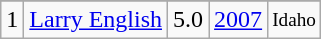<table class="wikitable">
<tr>
</tr>
<tr>
<td>1</td>
<td><a href='#'>Larry English</a></td>
<td>5.0</td>
<td><a href='#'>2007</a></td>
<td style="font-size:80%;">Idaho</td>
</tr>
</table>
